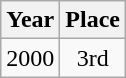<table class="wikitable" style="text-align:center">
<tr>
<th>Year</th>
<th>Place</th>
</tr>
<tr>
<td>2000</td>
<td>3rd</td>
</tr>
</table>
